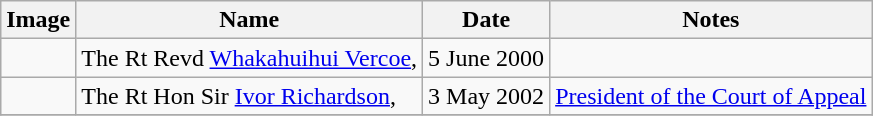<table class="wikitable">
<tr>
<th>Image</th>
<th>Name</th>
<th>Date</th>
<th>Notes</th>
</tr>
<tr>
<td></td>
<td>The Rt Revd <a href='#'>Whakahuihui Vercoe</a>, <br></td>
<td>5 June 2000</td>
<td></td>
</tr>
<tr>
<td></td>
<td>The Rt Hon Sir <a href='#'>Ivor Richardson</a>, <br></td>
<td>3 May 2002</td>
<td><a href='#'>President of the Court of Appeal</a></td>
</tr>
<tr>
</tr>
</table>
